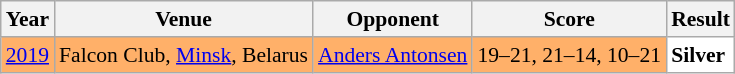<table class="sortable wikitable" style="font-size: 90%;">
<tr>
<th>Year</th>
<th>Venue</th>
<th>Opponent</th>
<th>Score</th>
<th>Result</th>
</tr>
<tr style="background:#FFB069">
<td align="center"><a href='#'>2019</a></td>
<td align="left">Falcon Club, <a href='#'>Minsk</a>, Belarus</td>
<td align="left"> <a href='#'>Anders Antonsen</a></td>
<td align="left">19–21, 21–14, 10–21</td>
<td style="text-align:left; background:white"> <strong>Silver</strong></td>
</tr>
</table>
